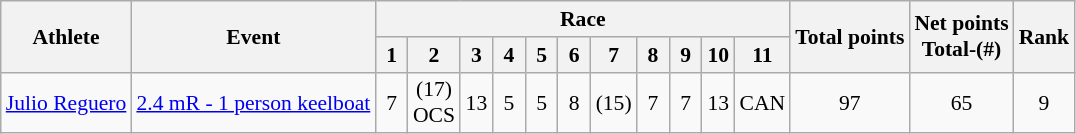<table class=wikitable style="font-size:90%">
<tr>
<th rowspan="2">Athlete</th>
<th rowspan="2">Event</th>
<th colspan="11">Race</th>
<th rowspan="2">Total points</th>
<th rowspan="2">Net points<br>Total-(#)</th>
<th rowspan="2">Rank</th>
</tr>
<tr>
<th width="15">1</th>
<th width="15">2</th>
<th width="15">3</th>
<th width="15">4</th>
<th width="15">5</th>
<th width="15">6</th>
<th width="15">7</th>
<th width="15">8</th>
<th width="15">9</th>
<th width="15">10</th>
<th width="15">11</th>
</tr>
<tr>
<td><a href='#'>Julio Reguero</a></td>
<td><a href='#'>2.4 mR - 1 person keelboat</a></td>
<td align="center">7</td>
<td align="center">(17)<br>OCS</td>
<td align="center">13</td>
<td align="center">5</td>
<td align="center">5</td>
<td align="center">8</td>
<td align="center">(15)</td>
<td align="center">7</td>
<td align="center">7</td>
<td align="center">13</td>
<td align="center">CAN</td>
<td align="center">97</td>
<td align="center">65</td>
<td align="center">9</td>
</tr>
</table>
